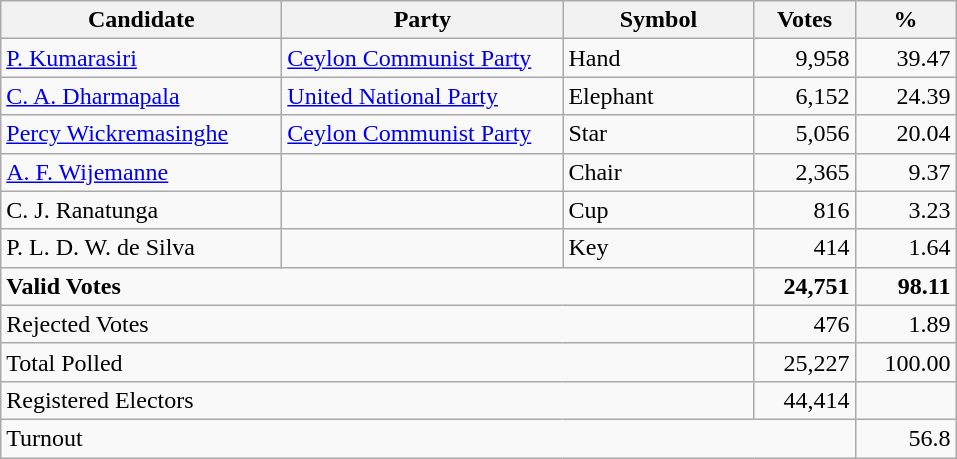<table class="wikitable" border="1" style="text-align:right;">
<tr>
<th align=left width="180">Candidate</th>
<th align=left width="180">Party</th>
<th align=left width="120">Symbol</th>
<th align=left width="60">Votes</th>
<th align=left width="60">%</th>
</tr>
<tr>
<td align=left><a href='#'>P. Kumarasiri</a></td>
<td align=left><a href='#'>Ceylon Communist Party</a></td>
<td align=left>Hand</td>
<td align=right>9,958</td>
<td align=right>39.47</td>
</tr>
<tr>
<td align=left><a href='#'>C. A. Dharmapala</a></td>
<td align=left><a href='#'>United National Party</a></td>
<td align=left>Elephant</td>
<td align=right>6,152</td>
<td align=right>24.39</td>
</tr>
<tr>
<td align=left><a href='#'>Percy Wickremasinghe</a></td>
<td align=left><a href='#'>Ceylon Communist Party</a></td>
<td align=left>Star</td>
<td align=right>5,056</td>
<td align=right>20.04</td>
</tr>
<tr>
<td align=left><a href='#'>A. F. Wijemanne</a></td>
<td align=left></td>
<td align=left>Chair</td>
<td align=right>2,365</td>
<td align=right>9.37</td>
</tr>
<tr>
<td align=left>C. J. Ranatunga</td>
<td align=left></td>
<td align=left>Cup</td>
<td align=right>816</td>
<td align=right>3.23</td>
</tr>
<tr>
<td align=left>P. L. D. W. de Silva</td>
<td align=left></td>
<td align=left>Key</td>
<td align=right>414</td>
<td align=right>1.64</td>
</tr>
<tr>
<td align=left colspan=3><strong>Valid Votes</strong></td>
<td align=right><strong>24,751</strong></td>
<td align=right><strong>98.11</strong></td>
</tr>
<tr>
<td align=left colspan=3>Rejected Votes</td>
<td align=right>476</td>
<td align=right>1.89</td>
</tr>
<tr>
<td align=left colspan=3>Total Polled</td>
<td align=right>25,227</td>
<td align=right>100.00</td>
</tr>
<tr>
<td align=left colspan=3>Registered Electors</td>
<td align=right>44,414</td>
<td></td>
</tr>
<tr>
<td align=left colspan=4>Turnout</td>
<td align=right>56.8</td>
</tr>
</table>
